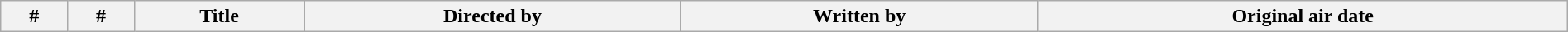<table class="wikitable plainrowheaders" style="width:100%; margin:auto;">
<tr>
<th>#</th>
<th>#</th>
<th>Title</th>
<th>Directed by</th>
<th>Written by</th>
<th>Original air date<br>


















































</th>
</tr>
</table>
